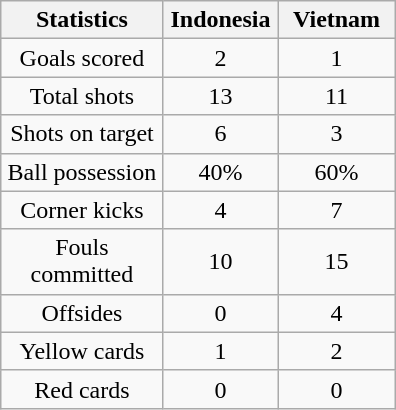<table class="wikitable" style="margin:1em auto; text-align:center;">
<tr>
<th scope=col width=100>Statistics</th>
<th scope=col width=70>Indonesia</th>
<th scope=col width=70>Vietnam</th>
</tr>
<tr>
<td>Goals scored</td>
<td>2</td>
<td>1</td>
</tr>
<tr>
<td>Total shots</td>
<td>13</td>
<td>11</td>
</tr>
<tr>
<td>Shots on target</td>
<td>6</td>
<td>3</td>
</tr>
<tr>
<td>Ball possession</td>
<td>40%</td>
<td>60%</td>
</tr>
<tr>
<td>Corner kicks</td>
<td>4</td>
<td>7</td>
</tr>
<tr>
<td>Fouls committed</td>
<td>10</td>
<td>15</td>
</tr>
<tr>
<td>Offsides</td>
<td>0</td>
<td>4</td>
</tr>
<tr>
<td>Yellow cards</td>
<td>1</td>
<td>2</td>
</tr>
<tr>
<td>Red cards</td>
<td>0</td>
<td>0</td>
</tr>
</table>
